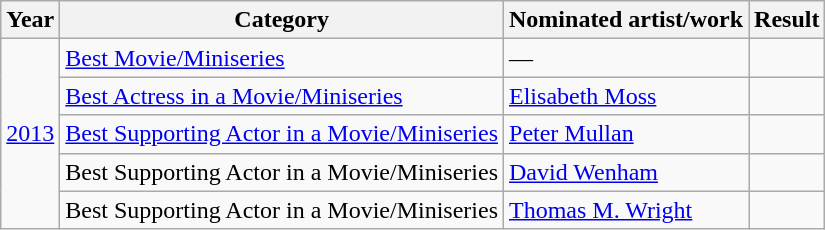<table class="wikitable" style="table-layout: fixed; margin-right:0">
<tr>
<th scope="col">Year</th>
<th scope="col">Category</th>
<th scope="col">Nominated artist/work</th>
<th scope="col">Result</th>
</tr>
<tr>
<td rowspan=5><a href='#'>2013</a></td>
<td><a href='#'>Best Movie/Miniseries</a></td>
<td>—</td>
<td></td>
</tr>
<tr>
<td><a href='#'>Best Actress in a Movie/Miniseries</a></td>
<td><a href='#'>Elisabeth Moss</a></td>
<td></td>
</tr>
<tr>
<td><a href='#'>Best Supporting Actor in a Movie/Miniseries</a></td>
<td><a href='#'>Peter Mullan</a></td>
<td></td>
</tr>
<tr>
<td>Best Supporting Actor in a Movie/Miniseries</td>
<td><a href='#'>David Wenham</a></td>
<td></td>
</tr>
<tr>
<td>Best Supporting Actor in a Movie/Miniseries</td>
<td><a href='#'>Thomas M. Wright</a></td>
<td></td>
</tr>
</table>
